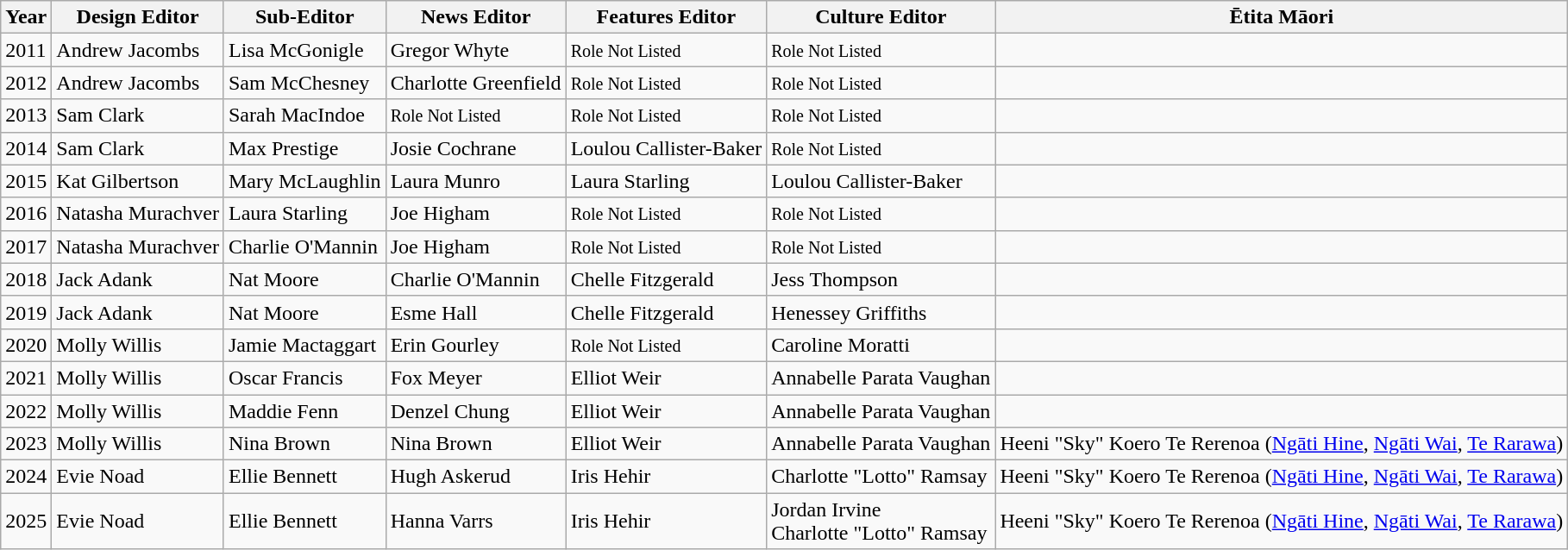<table class="wikitable">
<tr>
<th>Year</th>
<th>Design Editor</th>
<th>Sub-Editor</th>
<th>News Editor</th>
<th>Features Editor</th>
<th>Culture Editor</th>
<th>Ētita Māori</th>
</tr>
<tr>
<td>2011</td>
<td>Andrew Jacombs</td>
<td>Lisa McGonigle</td>
<td>Gregor Whyte</td>
<td><small>Role Not Listed</small></td>
<td><small>Role Not Listed</small></td>
<td></td>
</tr>
<tr>
<td>2012</td>
<td>Andrew Jacombs</td>
<td>Sam McChesney</td>
<td>Charlotte Greenfield</td>
<td><small>Role Not Listed</small></td>
<td><small>Role Not Listed</small></td>
<td></td>
</tr>
<tr>
<td>2013</td>
<td>Sam Clark</td>
<td>Sarah MacIndoe</td>
<td><small>Role Not Listed</small></td>
<td><small>Role Not Listed</small></td>
<td><small>Role Not Listed</small></td>
<td></td>
</tr>
<tr>
<td>2014</td>
<td>Sam Clark</td>
<td>Max Prestige</td>
<td>Josie Cochrane</td>
<td>Loulou Callister-Baker</td>
<td><small>Role Not Listed</small></td>
<td></td>
</tr>
<tr>
<td>2015</td>
<td>Kat Gilbertson</td>
<td>Mary McLaughlin</td>
<td>Laura Munro</td>
<td>Laura Starling</td>
<td>Loulou Callister-Baker</td>
<td></td>
</tr>
<tr>
<td>2016</td>
<td>Natasha Murachver</td>
<td>Laura Starling</td>
<td>Joe Higham</td>
<td><small>Role Not Listed</small></td>
<td><small>Role Not Listed</small></td>
<td></td>
</tr>
<tr>
<td>2017</td>
<td>Natasha Murachver</td>
<td>Charlie O'Mannin</td>
<td>Joe Higham</td>
<td><small>Role Not Listed</small></td>
<td><small>Role Not Listed</small></td>
<td></td>
</tr>
<tr>
<td>2018</td>
<td>Jack Adank</td>
<td>Nat Moore</td>
<td>Charlie O'Mannin</td>
<td>Chelle Fitzgerald</td>
<td>Jess Thompson</td>
<td></td>
</tr>
<tr>
<td>2019</td>
<td>Jack Adank</td>
<td>Nat Moore</td>
<td>Esme Hall</td>
<td>Chelle Fitzgerald</td>
<td>Henessey Griffiths</td>
<td></td>
</tr>
<tr>
<td>2020</td>
<td>Molly Willis</td>
<td>Jamie Mactaggart</td>
<td>Erin Gourley</td>
<td><small>Role Not Listed</small></td>
<td>Caroline Moratti</td>
<td></td>
</tr>
<tr>
<td>2021</td>
<td>Molly Willis</td>
<td>Oscar Francis</td>
<td>Fox Meyer</td>
<td>Elliot Weir</td>
<td>Annabelle Parata Vaughan</td>
<td></td>
</tr>
<tr>
<td>2022</td>
<td>Molly Willis</td>
<td>Maddie Fenn</td>
<td>Denzel Chung</td>
<td>Elliot Weir</td>
<td>Annabelle Parata Vaughan</td>
<td></td>
</tr>
<tr>
<td>2023</td>
<td>Molly Willis</td>
<td>Nina Brown</td>
<td>Nina Brown</td>
<td>Elliot Weir</td>
<td>Annabelle Parata Vaughan</td>
<td>Heeni "Sky" Koero Te Rerenoa (<a href='#'>Ngāti Hine</a>, <a href='#'>Ngāti Wai</a>, <a href='#'>Te Rarawa</a>)</td>
</tr>
<tr>
<td>2024</td>
<td>Evie Noad</td>
<td>Ellie Bennett</td>
<td>Hugh Askerud</td>
<td>Iris Hehir</td>
<td>Charlotte "Lotto" Ramsay</td>
<td>Heeni "Sky" Koero Te Rerenoa (<a href='#'>Ngāti Hine</a>, <a href='#'>Ngāti Wai</a>, <a href='#'>Te Rarawa</a>)</td>
</tr>
<tr>
<td>2025</td>
<td>Evie Noad</td>
<td>Ellie Bennett</td>
<td>Hanna Varrs</td>
<td>Iris Hehir</td>
<td>Jordan Irvine<br>Charlotte "Lotto" Ramsay</td>
<td>Heeni "Sky" Koero Te Rerenoa (<a href='#'>Ngāti Hine</a>, <a href='#'>Ngāti Wai</a>, <a href='#'>Te Rarawa</a>)</td>
</tr>
</table>
